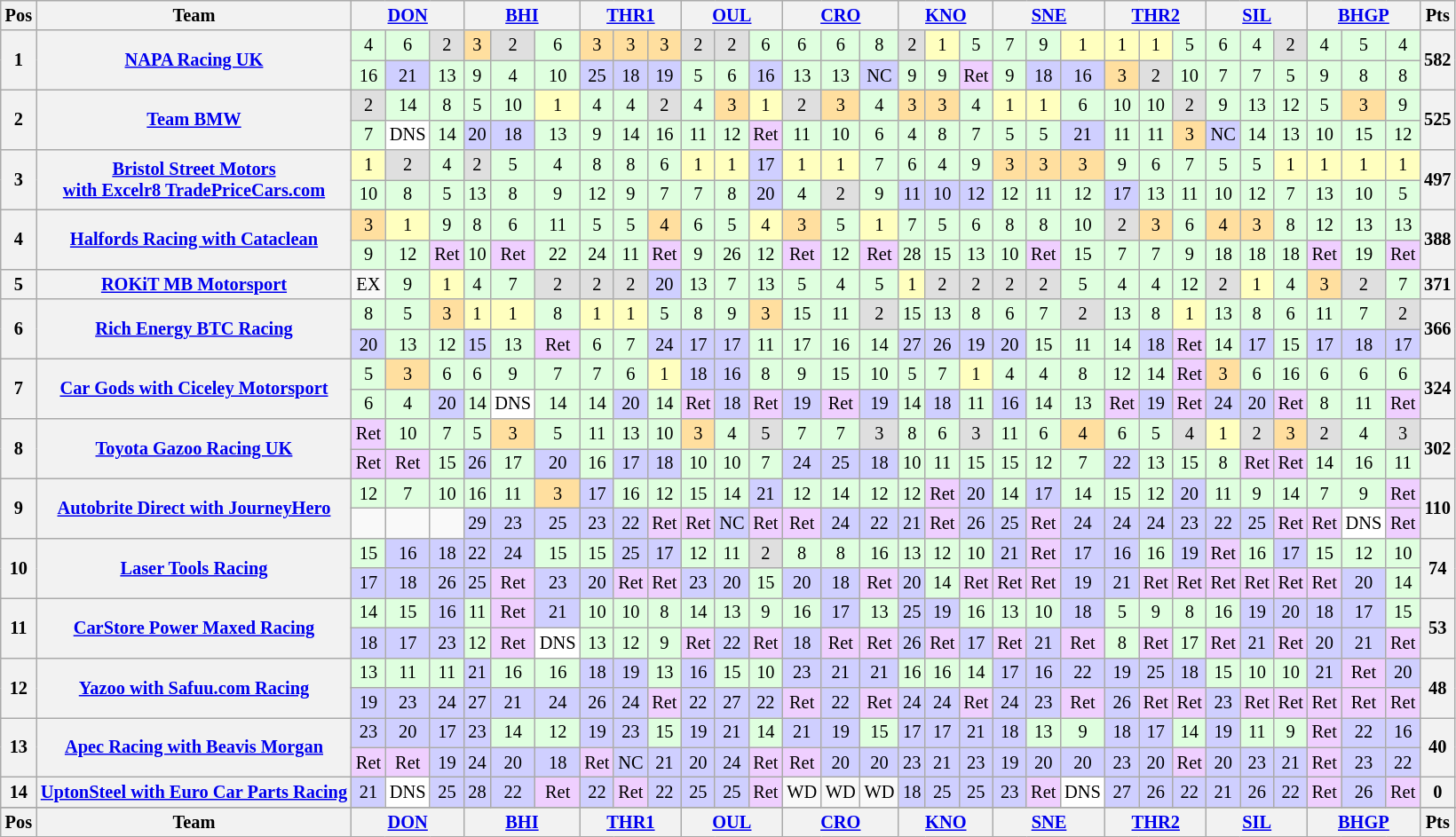<table class="wikitable" style="font-size: 85%; text-align: center;">
<tr valign="top">
<th valign="middle">Pos</th>
<th valign="middle">Team</th>
<th colspan="3"><a href='#'>DON</a></th>
<th colspan="3"><a href='#'>BHI</a></th>
<th colspan="3"><a href='#'>THR1</a></th>
<th colspan="3"><a href='#'>OUL</a></th>
<th colspan="3"><a href='#'>CRO</a></th>
<th colspan="3"><a href='#'>KNO</a></th>
<th colspan="3"><a href='#'>SNE</a></th>
<th colspan="3"><a href='#'>THR2</a></th>
<th colspan="3"><a href='#'>SIL</a></th>
<th colspan="3"><a href='#'>BHGP</a></th>
<th valign=middle>Pts</th>
</tr>
<tr>
<th rowspan=2>1</th>
<th rowspan=2 align=left><a href='#'>NAPA Racing UK</a></th>
<td style="background:#dfffdf;">4</td>
<td style="background:#dfffdf;">6</td>
<td style="background:#dfdfdf;">2</td>
<td style="background:#ffdf9f;">3</td>
<td style="background:#dfdfdf;">2</td>
<td style="background:#dfffdf;">6</td>
<td style="background:#ffdf9f;">3</td>
<td style="background:#ffdf9f;">3</td>
<td style="background:#ffdf9f;">3</td>
<td style="background:#dfdfdf;">2</td>
<td style="background:#dfdfdf;">2</td>
<td style="background:#dfffdf;">6</td>
<td style="background:#dfffdf;">6</td>
<td style="background:#dfffdf;">6</td>
<td style="background:#dfffdf;">8</td>
<td style="background:#dfdfdf;">2</td>
<td style="background:#ffffbf;">1</td>
<td style="background:#dfffdf;">5</td>
<td style="background:#dfffdf;">7</td>
<td style="background:#dfffdf;">9</td>
<td style="background:#ffffbf;">1</td>
<td style="background:#ffffbf;">1</td>
<td style="background:#ffffbf;">1</td>
<td style="background:#dfffdf;">5</td>
<td style="background:#dfffdf;">6</td>
<td style="background:#dfffdf;">4</td>
<td style="background:#dfdfdf;">2</td>
<td style="background:#dfffdf;">4</td>
<td style="background:#dfffdf;">5</td>
<td style="background:#dfffdf;">4</td>
<th rowspan=2>582</th>
</tr>
<tr>
<td style="background:#dfffdf;">16</td>
<td style="background:#cfcfff;">21</td>
<td style="background:#dfffdf;">13</td>
<td style="background:#dfffdf;">9</td>
<td style="background:#dfffdf;">4</td>
<td style="background:#dfffdf;">10</td>
<td style="background:#cfcfff;">25</td>
<td style="background:#cfcfff;">18</td>
<td style="background:#cfcfff;">19</td>
<td style="background:#dfffdf;">5</td>
<td style="background:#dfffdf;">6</td>
<td style="background:#cfcfff;">16</td>
<td style="background:#dfffdf;">13</td>
<td style="background:#dfffdf;">13</td>
<td style="background:#cfcfff;">NC</td>
<td style="background:#dfffdf;">9</td>
<td style="background:#dfffdf;">9</td>
<td style="background:#efcfff;">Ret</td>
<td style="background:#dfffdf;">9</td>
<td style="background:#cfcfff;">18</td>
<td style="background:#cfcfff;">16</td>
<td style="background:#ffdf9f;">3</td>
<td style="background:#dfdfdf;">2</td>
<td style="background:#dfffdf;">10</td>
<td style="background:#dfffdf;">7</td>
<td style="background:#dfffdf;">7</td>
<td style="background:#dfffdf;">5</td>
<td style="background:#dfffdf;">9</td>
<td style="background:#dfffdf;">8</td>
<td style="background:#dfffdf;">8</td>
</tr>
<tr>
<th rowspan=2>2</th>
<th rowspan=2 align=left><a href='#'>Team BMW</a></th>
<td style="background:#dfdfdf;">2</td>
<td style="background:#dfffdf;">14</td>
<td style="background:#dfffdf;">8</td>
<td style="background:#dfffdf;">5</td>
<td style="background:#dfffdf;">10</td>
<td style="background:#ffffbf;">1</td>
<td style="background:#dfffdf;">4</td>
<td style="background:#dfffdf;">4</td>
<td style="background:#dfdfdf;">2</td>
<td style="background:#dfffdf;">4</td>
<td style="background:#ffdf9f;">3</td>
<td style="background:#ffffbf;">1</td>
<td style="background:#dfdfdf;">2</td>
<td style="background:#ffdf9f;">3</td>
<td style="background:#dfffdf;">4</td>
<td style="background:#ffdf9f;">3</td>
<td style="background:#ffdf9f;">3</td>
<td style="background:#dfffdf;">4</td>
<td style="background:#ffffbf;">1</td>
<td style="background:#ffffbf;">1</td>
<td style="background:#dfffdf;">6</td>
<td style="background:#dfffdf;">10</td>
<td style="background:#dfffdf;">10</td>
<td style="background:#dfdfdf;">2</td>
<td style="background:#dfffdf;">9</td>
<td style="background:#dfffdf;">13</td>
<td style="background:#dfffdf;">12</td>
<td style="background:#dfffdf;">5</td>
<td style="background:#ffdf9f;">3</td>
<td style="background:#dfffdf;">9</td>
<th rowspan=2>525</th>
</tr>
<tr>
<td style="background:#dfffdf;">7</td>
<td style="background:#ffffff;">DNS</td>
<td style="background:#dfffdf;">14</td>
<td style="background:#cfcfff;">20</td>
<td style="background:#cfcfff;">18</td>
<td style="background:#dfffdf;">13</td>
<td style="background:#dfffdf;">9</td>
<td style="background:#dfffdf;">14</td>
<td style="background:#dfffdf;">16</td>
<td style="background:#dfffdf;">11</td>
<td style="background:#dfffdf;">12</td>
<td style="background:#efcfff;">Ret</td>
<td style="background:#dfffdf;">11</td>
<td style="background:#dfffdf;">10</td>
<td style="background:#dfffdf;">6</td>
<td style="background:#dfffdf;">4</td>
<td style="background:#dfffdf;">8</td>
<td style="background:#dfffdf;">7</td>
<td style="background:#dfffdf;">5</td>
<td style="background:#dfffdf;">5</td>
<td style="background:#cfcfff;">21</td>
<td style="background:#dfffdf;">11</td>
<td style="background:#dfffdf;">11</td>
<td style="background:#ffdf9f;">3</td>
<td style="background:#cfcfff;">NC</td>
<td style="background:#dfffdf;">14</td>
<td style="background:#dfffdf;">13</td>
<td style="background:#dfffdf;">10</td>
<td style="background:#dfffdf;">15</td>
<td style="background:#dfffdf;">12</td>
</tr>
<tr>
<th rowspan=2>3</th>
<th rowspan=2 align=left nowrap><a href='#'>Bristol Street Motors<br>with Excelr8 TradePriceCars.com</a></th>
<td style="background:#ffffbf;">1</td>
<td style="background:#dfdfdf;">2</td>
<td style="background:#dfffdf;">4</td>
<td style="background:#dfdfdf;">2</td>
<td style="background:#dfffdf;">5</td>
<td style="background:#dfffdf;">4</td>
<td style="background:#dfffdf;">8</td>
<td style="background:#dfffdf;">8</td>
<td style="background:#dfffdf;">6</td>
<td style="background:#ffffbf;">1</td>
<td style="background:#ffffbf;">1</td>
<td style="background:#cfcfff;">17</td>
<td style="background:#ffffbf;">1</td>
<td style="background:#ffffbf;">1</td>
<td style="background:#dfffdf;">7</td>
<td style="background:#dfffdf;">6</td>
<td style="background:#dfffdf;">4</td>
<td style="background:#dfffdf;">9</td>
<td style="background:#ffdf9f;">3</td>
<td style="background:#ffdf9f;">3</td>
<td style="background:#ffdf9f;">3</td>
<td style="background:#dfffdf;">9</td>
<td style="background:#dfffdf;">6</td>
<td style="background:#dfffdf;">7</td>
<td style="background:#dfffdf;">5</td>
<td style="background:#dfffdf;">5</td>
<td style="background:#ffffbf;">1</td>
<td style="background:#ffffbf;">1</td>
<td style="background:#ffffbf;">1</td>
<td style="background:#ffffbf;">1</td>
<th rowspan=2>497</th>
</tr>
<tr>
<td style="background:#dfffdf;">10</td>
<td style="background:#dfffdf;">8</td>
<td style="background:#dfffdf;">5</td>
<td style="background:#dfffdf;">13</td>
<td style="background:#dfffdf;">8</td>
<td style="background:#dfffdf;">9</td>
<td style="background:#dfffdf;">12</td>
<td style="background:#dfffdf;">9</td>
<td style="background:#dfffdf;">7</td>
<td style="background:#dfffdf;">7</td>
<td style="background:#dfffdf;">8</td>
<td style="background:#cfcfff;">20</td>
<td style="background:#dfffdf;">4</td>
<td style="background:#dfdfdf;">2</td>
<td style="background:#dfffdf;">9</td>
<td style="background:#cfcfff;">11</td>
<td style="background:#cfcfff;">10</td>
<td style="background:#cfcfff;">12</td>
<td style="background:#dfffdf;">12</td>
<td style="background:#dfffdf;">11</td>
<td style="background:#dfffdf;">12</td>
<td style="background:#cfcfff;">17</td>
<td style="background:#dfffdf;">13</td>
<td style="background:#dfffdf;">11</td>
<td style="background:#dfffdf;">10</td>
<td style="background:#dfffdf;">12</td>
<td style="background:#dfffdf;">7</td>
<td style="background:#dfffdf;">13</td>
<td style="background:#dfffdf;">10</td>
<td style="background:#dfffdf;">5</td>
</tr>
<tr>
<th rowspan=2>4</th>
<th rowspan=2 align=left><a href='#'>Halfords Racing with Cataclean</a></th>
<td style="background:#ffdf9f;">3</td>
<td style="background:#ffffbf;">1</td>
<td style="background:#dfffdf;">9</td>
<td style="background:#dfffdf;">8</td>
<td style="background:#dfffdf;">6</td>
<td style="background:#dfffdf;">11</td>
<td style="background:#dfffdf;">5</td>
<td style="background:#dfffdf;">5</td>
<td style="background:#ffdf9f;">4</td>
<td style="background:#dfffdf;">6</td>
<td style="background:#dfffdf;">5</td>
<td style="background:#ffffbf;">4</td>
<td style="background:#ffdf9f;">3</td>
<td style="background:#dfffdf;">5</td>
<td style="background:#ffffbf;">1</td>
<td style="background:#dfffdf;">7</td>
<td style="background:#dfffdf;">5</td>
<td style="background:#dfffdf;">6</td>
<td style="background:#dfffdf;">8</td>
<td style="background:#dfffdf;">8</td>
<td style="background:#dfffdf;">10</td>
<td style="background:#dfdfdf;">2</td>
<td style="background:#ffdf9f;">3</td>
<td style="background:#dfffdf;">6</td>
<td style="background:#ffdf9f;">4</td>
<td style="background:#ffdf9f;">3</td>
<td style="background:#dfffdf;">8</td>
<td style="background:#dfffdf;">12</td>
<td style="background:#dfffdf;">13</td>
<td style="background:#dfffdf;">13</td>
<th rowspan=2>388</th>
</tr>
<tr>
<td style="background:#dfffdf;">9</td>
<td style="background:#dfffdf;">12</td>
<td style="background:#efcfff;">Ret</td>
<td style="background:#dfffdf;">10</td>
<td style="background:#efcfff;">Ret</td>
<td style="background:#dfffdf;">22</td>
<td style="background:#dfffdf;">24</td>
<td style="background:#dfffdf;">11</td>
<td style="background:#efcfff;">Ret</td>
<td style="background:#dfffdf;">9</td>
<td style="background:#dfffdf;">26</td>
<td style="background:#dfffdf;">12</td>
<td style="background:#efcfff;">Ret</td>
<td style="background:#dfffdf;">12</td>
<td style="background:#efcfff;">Ret</td>
<td style="background:#dfffdf;">28</td>
<td style="background:#dfffdf;">15</td>
<td style="background:#dfffdf;">13</td>
<td style="background:#dfffdf;">10</td>
<td style="background:#efcfff;">Ret</td>
<td style="background:#dfffdf;">15</td>
<td style="background:#dfffdf;">7</td>
<td style="background:#dfffdf;">7</td>
<td style="background:#dfffdf;">9</td>
<td style="background:#dfffdf;">18</td>
<td style="background:#dfffdf;">18</td>
<td style="background:#dfffdf;">18</td>
<td style="background:#efcfff;">Ret</td>
<td style="background:#dfffdf;">19</td>
<td style="background:#efcfff;">Ret</td>
</tr>
<tr>
<th>5</th>
<th rowspan=1 align="left"><a href='#'>ROKiT MB Motorsport</a></th>
<td>EX</td>
<td style="background:#dfffdf;">9</td>
<td style="background:#ffffbf;">1</td>
<td style="background:#dfffdf;">4</td>
<td style="background:#dfffdf;">7</td>
<td style="background:#dfdfdf;">2</td>
<td style="background:#dfdfdf;">2</td>
<td style="background:#dfdfdf;">2</td>
<td style="background:#cfcfff;">20</td>
<td style="background:#dfffdf;">13</td>
<td style="background:#dfffdf;">7</td>
<td style="background:#dfffdf;">13</td>
<td style="background:#dfffdf;">5</td>
<td style="background:#dfffdf;">4</td>
<td style="background:#dfffdf;">5</td>
<td style="background:#ffffbf;">1</td>
<td style="background:#dfdfdf;">2</td>
<td style="background:#dfdfdf;">2</td>
<td style="background:#dfdfdf;">2</td>
<td style="background:#dfdfdf;">2</td>
<td style="background:#dfffdf;">5</td>
<td style="background:#dfffdf;">4</td>
<td style="background:#dfffdf;">4</td>
<td style="background:#dfffdf;">12</td>
<td style="background:#dfdfdf;">2</td>
<td style="background:#ffffbf;">1</td>
<td style="background:#dfffdf;">4</td>
<td style="background:#ffdf9f;">3</td>
<td style="background:#dfdfdf;">2</td>
<td style="background:#dfffdf;">7</td>
<th>371</th>
</tr>
<tr>
<th rowspan=2>6</th>
<th rowspan=2 align=left><a href='#'>Rich Energy BTC Racing</a></th>
<td style="background:#dfffdf;">8</td>
<td style="background:#dfffdf;">5</td>
<td style="background:#ffdf9f;">3</td>
<td style="background:#ffffbf;">1</td>
<td style="background:#ffffbf;">1</td>
<td style="background:#dfffdf;">8</td>
<td style="background:#ffffbf;">1</td>
<td style="background:#ffffbf;">1</td>
<td style="background:#dfffdf;">5</td>
<td style="background:#dfffdf;">8</td>
<td style="background:#dfffdf;">9</td>
<td style="background:#ffdf9f;">3</td>
<td style="background:#dfffdf;">15</td>
<td style="background:#dfffdf;">11</td>
<td style="background:#dfdfdf;">2</td>
<td style="background:#dfffdf;">15</td>
<td style="background:#dfffdf;">13</td>
<td style="background:#dfffdf;">8</td>
<td style="background:#dfffdf;">6</td>
<td style="background:#dfffdf;">7</td>
<td style="background:#dfdfdf;">2</td>
<td style="background:#dfffdf;">13</td>
<td style="background:#dfffdf;">8</td>
<td style="background:#ffffbf;">1</td>
<td style="background:#dfffdf;">13</td>
<td style="background:#dfffdf;">8</td>
<td style="background:#dfffdf;">6</td>
<td style="background:#dfffdf;">11</td>
<td style="background:#dfffdf;">7</td>
<td style="background:#dfdfdf;">2</td>
<th rowspan=2>366</th>
</tr>
<tr>
<td style="background:#cfcfff;">20</td>
<td style="background:#dfffdf;">13</td>
<td style="background:#dfffdf;">12</td>
<td style="background:#cfcfff;">15</td>
<td style="background:#dfffdf;">13</td>
<td style="background:#efcfff;">Ret</td>
<td style="background:#dfffdf;">6</td>
<td style="background:#dfffdf;">7</td>
<td style="background:#cfcfff;">24</td>
<td style="background:#cfcfff;">17</td>
<td style="background:#cfcfff;">17</td>
<td style="background:#dfffdf;">11</td>
<td style="background:#dfffdf;">17</td>
<td style="background:#dfffdf;">16</td>
<td style="background:#dfffdf;">14</td>
<td style="background:#cfcfff;">27</td>
<td style="background:#cfcfff;">26</td>
<td style="background:#cfcfff;">19</td>
<td style="background:#cfcfff;">20</td>
<td style="background:#dfffdf;">15</td>
<td style="background:#dfffdf;">11</td>
<td style="background:#dfffdf;">14</td>
<td style="background:#cfcfff;">18</td>
<td style="background:#efcfff;">Ret</td>
<td style="background:#dfffdf;">14</td>
<td style="background:#cfcfff;">17</td>
<td style="background:#dfffdf;">15</td>
<td style="background:#cfcfff;">17</td>
<td style="background:#cfcfff;">18</td>
<td style="background:#cfcfff;">17</td>
</tr>
<tr>
<th rowspan=2>7</th>
<th rowspan=2 align=left><a href='#'>Car Gods with Ciceley Motorsport</a></th>
<td style="background:#dfffdf;">5</td>
<td style="background:#ffdf9f;">3</td>
<td style="background:#dfffdf;">6</td>
<td style="background:#dfffdf;">6</td>
<td style="background:#dfffdf;">9</td>
<td style="background:#dfffdf;">7</td>
<td style="background:#dfffdf;">7</td>
<td style="background:#dfffdf;">6</td>
<td style="background:#ffffbf;">1</td>
<td style="background:#cfcfff;">18</td>
<td style="background:#cfcfff;">16</td>
<td style="background:#dfffdf;">8</td>
<td style="background:#dfffdf;">9</td>
<td style="background:#dfffdf;">15</td>
<td style="background:#dfffdf;">10</td>
<td style="background:#dfffdf;">5</td>
<td style="background:#dfffdf;">7</td>
<td style="background:#ffffbf;">1</td>
<td style="background:#dfffdf;">4</td>
<td style="background:#dfffdf;">4</td>
<td style="background:#dfffdf;">8</td>
<td style="background:#dfffdf;">12</td>
<td style="background:#dfffdf;">14</td>
<td style="background:#efcfff;">Ret</td>
<td style="background:#ffdf9f;">3</td>
<td style="background:#dfffdf;">6</td>
<td style="background:#dfffdf;">16</td>
<td style="background:#dfffdf;">6</td>
<td style="background:#dfffdf;">6</td>
<td style="background:#dfffdf;">6</td>
<th rowspan=2>324</th>
</tr>
<tr>
<td style="background:#dfffdf;">6</td>
<td style="background:#dfffdf;">4</td>
<td style="background:#cfcfff;">20</td>
<td style="background:#dfffdf;">14</td>
<td style="background:#ffffff;">DNS</td>
<td style="background:#dfffdf;">14</td>
<td style="background:#dfffdf;">14</td>
<td style="background:#cfcfff;">20</td>
<td style="background:#dfffdf;">14</td>
<td style="background:#efcfff;">Ret</td>
<td style="background:#cfcfff;">18</td>
<td style="background:#efcfff;">Ret</td>
<td style="background:#cfcfff;">19</td>
<td style="background:#efcfff;">Ret</td>
<td style="background:#cfcfff;">19</td>
<td style="background:#dfffdf;">14</td>
<td style="background:#cfcfff;">18</td>
<td style="background:#dfffdf;">11</td>
<td style="background:#cfcfff;">16</td>
<td style="background:#dfffdf;">14</td>
<td style="background:#dfffdf;">13</td>
<td style="background:#efcfff;">Ret</td>
<td style="background:#cfcfff;">19</td>
<td style="background:#efcfff;">Ret</td>
<td style="background:#cfcfff;">24</td>
<td style="background:#cfcfff;">20</td>
<td style="background:#efcfff;">Ret</td>
<td style="background:#dfffdf;">8</td>
<td style="background:#dfffdf;">11</td>
<td style="background:#efcfff;">Ret</td>
</tr>
<tr>
<th rowspan=2>8</th>
<th rowspan=2 align=left><a href='#'>Toyota Gazoo Racing UK</a></th>
<td style="background:#efcfff;">Ret</td>
<td style="background:#dfffdf;">10</td>
<td style="background:#dfffdf;">7</td>
<td style="background:#dfffdf;">5</td>
<td style="background:#ffdf9f;">3</td>
<td style="background:#dfffdf;">5</td>
<td style="background:#dfffdf;">11</td>
<td style="background:#dfffdf;">13</td>
<td style="background:#dfffdf;">10</td>
<td style="background:#ffdf9f;">3</td>
<td style="background:#dfffdf;">4</td>
<td style="background:#dfdfdf;">5</td>
<td style="background:#dfffdf;">7</td>
<td style="background:#dfffdf;">7</td>
<td style="background:#dfdfdf;">3</td>
<td style="background:#dfffdf;">8</td>
<td style="background:#dfffdf;">6</td>
<td style="background:#dfdfdf;">3</td>
<td style="background:#dfffdf;">11</td>
<td style="background:#dfffdf;">6</td>
<td style="background:#ffdf9f;">4</td>
<td style="background:#dfffdf;">6</td>
<td style="background:#dfffdf;">5</td>
<td style="background:#dfdfdf;">4</td>
<td style="background:#ffffbf;">1</td>
<td style="background:#dfdfdf;">2</td>
<td style="background:#ffdf9f;">3</td>
<td style="background:#dfdfdf;">2</td>
<td style="background:#dfffdf;">4</td>
<td style="background:#dfdfdf;">3</td>
<th rowspan=2>302</th>
</tr>
<tr>
<td style="background:#efcfff;">Ret</td>
<td style="background:#efcfff;">Ret</td>
<td style="background:#dfffdf;">15</td>
<td style="background:#cfcfff;">26</td>
<td style="background:#dfffdf;">17</td>
<td style="background:#cfcfff;">20</td>
<td style="background:#dfffdf;">16</td>
<td style="background:#cfcfff;">17</td>
<td style="background:#cfcfff;">18</td>
<td style="background:#dfffdf;">10</td>
<td style="background:#dfffdf;">10</td>
<td style="background:#dfffdf;">7</td>
<td style="background:#cfcfff;">24</td>
<td style="background:#cfcfff;">25</td>
<td style="background:#cfcfff;">18</td>
<td style="background:#dfffdf;">10</td>
<td style="background:#dfffdf;">11</td>
<td style="background:#dfffdf;">15</td>
<td style="background:#dfffdf;">15</td>
<td style="background:#dfffdf;">12</td>
<td style="background:#dfffdf;">7</td>
<td style="background:#cfcfff;">22</td>
<td style="background:#dfffdf;">13</td>
<td style="background:#dfffdf;">15</td>
<td style="background:#dfffdf;">8</td>
<td style="background:#efcfff;">Ret</td>
<td style="background:#efcfff;">Ret</td>
<td style="background:#dfffdf;">14</td>
<td style="background:#dfffdf;">16</td>
<td style="background:#dfffdf;">11</td>
</tr>
<tr>
<th rowspan=2>9</th>
<th rowspan=2 align=left><a href='#'>Autobrite Direct with JourneyHero</a></th>
<td style="background:#dfffdf;">12</td>
<td style="background:#dfffdf;">7</td>
<td style="background:#dfffdf;">10</td>
<td style="background:#dfffdf;">16</td>
<td style="background:#dfffdf;">11</td>
<td style="background:#ffdf9f;">3</td>
<td style="background:#cfcfff;">17</td>
<td style="background:#dfffdf;">16</td>
<td style="background:#dfffdf;">12</td>
<td style="background:#dfffdf;">15</td>
<td style="background:#dfffdf;">14</td>
<td style="background:#cfcfff;">21</td>
<td style="background:#dfffdf;">12</td>
<td style="background:#dfffdf;">14</td>
<td style="background:#dfffdf;">12</td>
<td style="background:#dfffdf;">12</td>
<td style="background:#efcfff;">Ret</td>
<td style="background:#cfcfff;">20</td>
<td style="background:#dfffdf;">14</td>
<td style="background:#cfcfff;">17</td>
<td style="background:#dfffdf;">14</td>
<td style="background:#dfffdf;">15</td>
<td style="background:#dfffdf;">12</td>
<td style="background:#cfcfff;">20</td>
<td style="background:#dfffdf;">11</td>
<td style="background:#dfffdf;">9</td>
<td style="background:#dfffdf;">14</td>
<td style="background:#dfffdf;">7</td>
<td style="background:#dfffdf;">9</td>
<td style="background:#efcfff;">Ret</td>
<th rowspan=2>110</th>
</tr>
<tr>
<td></td>
<td></td>
<td></td>
<td style="background:#cfcfff;">29</td>
<td style="background:#cfcfff;">23</td>
<td style="background:#cfcfff;">25</td>
<td style="background:#cfcfff;">23</td>
<td style="background:#cfcfff;">22</td>
<td style="background:#efcfff;">Ret</td>
<td style="background:#efcfff;">Ret</td>
<td style="background:#cfcfff;">NC</td>
<td style="background:#efcfff;">Ret</td>
<td style="background:#efcfff;">Ret</td>
<td style="background:#cfcfff;">24</td>
<td style="background:#cfcfff;">22</td>
<td style="background:#cfcfff;">21</td>
<td style="background:#efcfff;">Ret</td>
<td style="background:#cfcfff;">26</td>
<td style="background:#cfcfff;">25</td>
<td style="background:#efcfff;">Ret</td>
<td style="background:#cfcfff;">24</td>
<td style="background:#cfcfff;">24</td>
<td style="background:#cfcfff;">24</td>
<td style="background:#cfcfff;">23</td>
<td style="background:#cfcfff;">22</td>
<td style="background:#cfcfff;">25</td>
<td style="background:#efcfff;">Ret</td>
<td style="background:#efcfff;">Ret</td>
<td style="background:#ffffff;">DNS</td>
<td style="background:#efcfff;">Ret</td>
</tr>
<tr>
<th rowspan=2>10</th>
<th rowspan=2 align=left><a href='#'>Laser Tools Racing</a></th>
<td style="background:#dfffdf;">15</td>
<td style="background:#cfcfff;">16</td>
<td style="background:#cfcfff;">18</td>
<td style="background:#cfcfff;">22</td>
<td style="background:#cfcfff;">24</td>
<td style="background:#dfffdf;">15</td>
<td style="background:#dfffdf;">15</td>
<td style="background:#cfcfff;">25</td>
<td style="background:#cfcfff;">17</td>
<td style="background:#dfffdf;">12</td>
<td style="background:#dfffdf;">11</td>
<td style="background:#dfdfdf;">2</td>
<td style="background:#dfffdf;">8</td>
<td style="background:#dfffdf;">8</td>
<td style="background:#dfffdf;">16</td>
<td style="background:#dfffdf;">13</td>
<td style="background:#dfffdf;">12</td>
<td style="background:#dfffdf;">10</td>
<td style="background:#cfcfff;">21</td>
<td style="background:#efcfff;">Ret</td>
<td style="background:#cfcfff;">17</td>
<td style="background:#cfcfff;">16</td>
<td style="background:#dfffdf;">16</td>
<td style="background:#cfcfff;">19</td>
<td style="background:#efcfff;">Ret</td>
<td style="background:#dfffdf;">16</td>
<td style="background:#cfcfff;">17</td>
<td style="background:#dfffdf;">15</td>
<td style="background:#dfffdf;">12</td>
<td style="background:#dfffdf;">10</td>
<th rowspan=2>74</th>
</tr>
<tr>
<td style="background:#cfcfff;">17</td>
<td style="background:#cfcfff;">18</td>
<td style="background:#cfcfff;">26</td>
<td style="background:#cfcfff;">25</td>
<td style="background:#efcfff;">Ret</td>
<td style="background:#cfcfff;">23</td>
<td style="background:#cfcfff;">20</td>
<td style="background:#efcfff;">Ret</td>
<td style="background:#efcfff;">Ret</td>
<td style="background:#cfcfff;">23</td>
<td style="background:#cfcfff;">20</td>
<td style="background:#dfffdf;">15</td>
<td style="background:#cfcfff;">20</td>
<td style="background:#cfcfff;">18</td>
<td style="background:#efcfff;">Ret</td>
<td style="background:#cfcfff;">20</td>
<td style="background:#dfffdf;">14</td>
<td style="background:#efcfff;">Ret</td>
<td style="background:#efcfff;">Ret</td>
<td style="background:#efcfff;">Ret</td>
<td style="background:#cfcfff;">19</td>
<td style="background:#cfcfff;">21</td>
<td style="background:#efcfff;">Ret</td>
<td style="background:#efcfff;">Ret</td>
<td style="background:#efcfff;">Ret</td>
<td style="background:#efcfff;">Ret</td>
<td style="background:#efcfff;">Ret</td>
<td style="background:#efcfff;">Ret</td>
<td style="background:#cfcfff;">20</td>
<td style="background:#dfffdf;">14</td>
</tr>
<tr>
<th rowspan=2>11</th>
<th rowspan=2 align=left><a href='#'>CarStore Power Maxed Racing</a></th>
<td style="background:#dfffdf;">14</td>
<td style="background:#dfffdf;">15</td>
<td style="background:#cfcfff;">16</td>
<td style="background:#dfffdf;">11</td>
<td style="background:#efcfff;">Ret</td>
<td style="background:#cfcfff;">21</td>
<td style="background:#dfffdf;">10</td>
<td style="background:#dfffdf;">10</td>
<td style="background:#dfffdf;">8</td>
<td style="background:#dfffdf;">14</td>
<td style="background:#dfffdf;">13</td>
<td style="background:#dfffdf;">9</td>
<td style="background:#dfffdf;">16</td>
<td style="background:#cfcfff;">17</td>
<td style="background:#dfffdf;">13</td>
<td style="background:#cfcfff;">25</td>
<td style="background:#cfcfff;">19</td>
<td style="background:#dfffdf;">16</td>
<td style="background:#dfffdf;">13</td>
<td style="background:#dfffdf;">10</td>
<td style="background:#cfcfff;">18</td>
<td style="background:#dfffdf;">5</td>
<td style="background:#dfffdf;">9</td>
<td style="background:#dfffdf;">8</td>
<td style="background:#dfffdf;">16</td>
<td style="background:#cfcfff;">19</td>
<td style="background:#cfcfff;">20</td>
<td style="background:#cfcfff;">18</td>
<td style="background:#cfcfff;">17</td>
<td style="background:#dfffdf;">15</td>
<th rowspan=2>53</th>
</tr>
<tr>
<td style="background:#cfcfff;">18</td>
<td style="background:#cfcfff;">17</td>
<td style="background:#cfcfff;">23</td>
<td style="background:#dfffdf;">12</td>
<td style="background:#efcfff;">Ret</td>
<td style="background:#ffffff;">DNS</td>
<td style="background:#dfffdf;">13</td>
<td style="background:#dfffdf;">12</td>
<td style="background:#dfffdf;">9</td>
<td style="background:#efcfff;">Ret</td>
<td style="background:#cfcfff;">22</td>
<td style="background:#efcfff;">Ret</td>
<td style="background:#cfcfff;">18</td>
<td style="background:#efcfff;">Ret</td>
<td style="background:#efcfff;">Ret</td>
<td style="background:#cfcfff;">26</td>
<td style="background:#efcfff;">Ret</td>
<td style="background:#cfcfff;">17</td>
<td style="background:#efcfff;">Ret</td>
<td style="background:#cfcfff;">21</td>
<td style="background:#efcfff;">Ret</td>
<td style="background:#dfffdf;">8</td>
<td style="background:#efcfff;">Ret</td>
<td style="background:#dfffdf;">17</td>
<td style="background:#efcfff;">Ret</td>
<td style="background:#cfcfff;">21</td>
<td style="background:#efcfff;">Ret</td>
<td style="background:#cfcfff;">20</td>
<td style="background:#cfcfff;">21</td>
<td style="background:#efcfff;">Ret</td>
</tr>
<tr>
<th rowspan=2>12</th>
<th rowspan=2 align=left><a href='#'>Yazoo with Safuu.com Racing</a></th>
<td style="background:#dfffdf;">13</td>
<td style="background:#dfffdf;">11</td>
<td style="background:#dfffdf;">11</td>
<td style="background:#cfcfff;">21</td>
<td style="background:#dfffdf;">16</td>
<td style="background:#dfffdf;">16</td>
<td style="background:#cfcfff;">18</td>
<td style="background:#cfcfff;">19</td>
<td style="background:#dfffdf;">13</td>
<td style="background:#cfcfff;">16</td>
<td style="background:#dfffdf;">15</td>
<td style="background:#dfffdf;">10</td>
<td style="background:#cfcfff;">23</td>
<td style="background:#cfcfff;">21</td>
<td style="background:#cfcfff;">21</td>
<td style="background:#dfffdf;">16</td>
<td style="background:#dfffdf;">16</td>
<td style="background:#dfffdf;">14</td>
<td style="background:#cfcfff;">17</td>
<td style="background:#cfcfff;">16</td>
<td style="background:#cfcfff;">22</td>
<td style="background:#cfcfff;">19</td>
<td style="background:#cfcfff;">25</td>
<td style="background:#cfcfff;">18</td>
<td style="background:#dfffdf;">15</td>
<td style="background:#dfffdf;">10</td>
<td style="background:#dfffdf;">10</td>
<td style="background:#cfcfff;">21</td>
<td style="background:#efcfff;">Ret</td>
<td style="background:#cfcfff;">20</td>
<th rowspan=2>48</th>
</tr>
<tr>
<td style="background:#cfcfff;">19</td>
<td style="background:#cfcfff;">23</td>
<td style="background:#cfcfff;">24</td>
<td style="background:#cfcfff;">27</td>
<td style="background:#cfcfff;">21</td>
<td style="background:#cfcfff;">24</td>
<td style="background:#cfcfff;">26</td>
<td style="background:#cfcfff;">24</td>
<td style="background:#efcfff;">Ret</td>
<td style="background:#cfcfff;">22</td>
<td style="background:#cfcfff;">27</td>
<td style="background:#cfcfff;">22</td>
<td style="background:#efcfff;">Ret</td>
<td style="background:#cfcfff;">22</td>
<td style="background:#efcfff;">Ret</td>
<td style="background:#cfcfff;">24</td>
<td style="background:#cfcfff;">24</td>
<td style="background:#efcfff;">Ret</td>
<td style="background:#cfcfff;">24</td>
<td style="background:#cfcfff;">23</td>
<td style="background:#efcfff;">Ret</td>
<td style="background:#cfcfff;">26</td>
<td style="background:#efcfff;">Ret</td>
<td style="background:#efcfff;">Ret</td>
<td style="background:#cfcfff;">23</td>
<td style="background:#efcfff;">Ret</td>
<td style="background:#efcfff;">Ret</td>
<td style="background:#efcfff;">Ret</td>
<td style="background:#efcfff;">Ret</td>
<td style="background:#efcfff;">Ret</td>
</tr>
<tr>
<th rowspan=2>13</th>
<th rowspan=2 align=left><a href='#'>Apec Racing with Beavis Morgan</a></th>
<td style="background:#cfcfff;">23</td>
<td style="background:#cfcfff;">20</td>
<td style="background:#cfcfff;">17</td>
<td style="background:#cfcfff;">23</td>
<td style="background:#dfffdf;">14</td>
<td style="background:#dfffdf;">12</td>
<td style="background:#cfcfff;">19</td>
<td style="background:#cfcfff;">23</td>
<td style="background:#dfffdf;">15</td>
<td style="background:#cfcfff;">19</td>
<td style="background:#cfcfff;">21</td>
<td style="background:#dfffdf;">14</td>
<td style="background:#cfcfff;">21</td>
<td style="background:#cfcfff;">19</td>
<td style="background:#dfffdf;">15</td>
<td style="background:#cfcfff;">17</td>
<td style="background:#cfcfff;">17</td>
<td style="background:#cfcfff;">21</td>
<td style="background:#cfcfff;">18</td>
<td style="background:#dfffdf;">13</td>
<td style="background:#dfffdf;">9</td>
<td style="background:#cfcfff;">18</td>
<td style="background:#cfcfff;">17</td>
<td style="background:#dfffdf;">14</td>
<td style="background:#cfcfff;">19</td>
<td style="background:#dfffdf;">11</td>
<td style="background:#dfffdf;">9</td>
<td style="background:#efcfff;">Ret</td>
<td style="background:#cfcfff;">22</td>
<td style="background:#cfcfff;">16</td>
<th rowspan=2>40</th>
</tr>
<tr>
<td style="background:#efcfff;">Ret</td>
<td style="background:#efcfff;">Ret</td>
<td style="background:#cfcfff;">19</td>
<td style="background:#cfcfff;">24</td>
<td style="background:#cfcfff;">20</td>
<td style="background:#cfcfff;">18</td>
<td style="background:#efcfff;">Ret</td>
<td style="background:#cfcfff;">NC</td>
<td style="background:#cfcfff;">21</td>
<td style="background:#cfcfff;">20</td>
<td style="background:#cfcfff;">24</td>
<td style="background:#efcfff;">Ret</td>
<td style="background:#efcfff;">Ret</td>
<td style="background:#cfcfff;">20</td>
<td style="background:#cfcfff;">20</td>
<td style="background:#cfcfff;">23</td>
<td style="background:#cfcfff;">21</td>
<td style="background:#cfcfff;">23</td>
<td style="background:#cfcfff;">19</td>
<td style="background:#cfcfff;">20</td>
<td style="background:#cfcfff;">20</td>
<td style="background:#cfcfff;">23</td>
<td style="background:#cfcfff;">20</td>
<td style="background:#efcfff;">Ret</td>
<td style="background:#cfcfff;">20</td>
<td style="background:#cfcfff;">23</td>
<td style="background:#cfcfff;">21</td>
<td style="background:#efcfff;">Ret</td>
<td style="background:#cfcfff;">23</td>
<td style="background:#cfcfff;">22</td>
</tr>
<tr>
<th>14</th>
<th rowspan=1 align=left nowrap><a href='#'>UptonSteel with Euro Car Parts Racing</a></th>
<td style="background:#cfcfff;">21</td>
<td style="background:#ffffff;">DNS</td>
<td style="background:#cfcfff;">25</td>
<td style="background:#cfcfff;">28</td>
<td style="background:#cfcfff;">22</td>
<td style="background:#efcfff;">Ret</td>
<td style="background:#cfcfff;">22</td>
<td style="background:#efcfff;">Ret</td>
<td style="background:#cfcfff;">22</td>
<td style="background:#cfcfff;">25</td>
<td style="background:#cfcfff;">25</td>
<td style="background:#efcfff;">Ret</td>
<td>WD</td>
<td>WD</td>
<td>WD</td>
<td style="background:#cfcfff;">18</td>
<td style="background:#cfcfff;">25</td>
<td style="background:#cfcfff;">25</td>
<td style="background:#cfcfff;">23</td>
<td style="background:#efcfff;">Ret</td>
<td style="background:#ffffff;">DNS</td>
<td style="background:#cfcfff;">27</td>
<td style="background:#cfcfff;">26</td>
<td style="background:#cfcfff;">22</td>
<td style="background:#cfcfff;">21</td>
<td style="background:#cfcfff;">26</td>
<td style="background:#cfcfff;">22</td>
<td style="background:#efcfff;">Ret</td>
<td style="background:#cfcfff;">26</td>
<td style="background:#efcfff;">Ret</td>
<th>0</th>
</tr>
<tr>
</tr>
<tr valign="top">
<th valign="middle">Pos</th>
<th valign="middle">Team</th>
<th colspan="3"><a href='#'>DON</a></th>
<th colspan="3"><a href='#'>BHI</a></th>
<th colspan="3"><a href='#'>THR1</a></th>
<th colspan="3"><a href='#'>OUL</a></th>
<th colspan="3"><a href='#'>CRO</a></th>
<th colspan="3"><a href='#'>KNO</a></th>
<th colspan="3"><a href='#'>SNE</a></th>
<th colspan="3"><a href='#'>THR2</a></th>
<th colspan="3"><a href='#'>SIL</a></th>
<th colspan="3"><a href='#'>BHGP</a></th>
<th valign=middle>Pts</th>
</tr>
</table>
